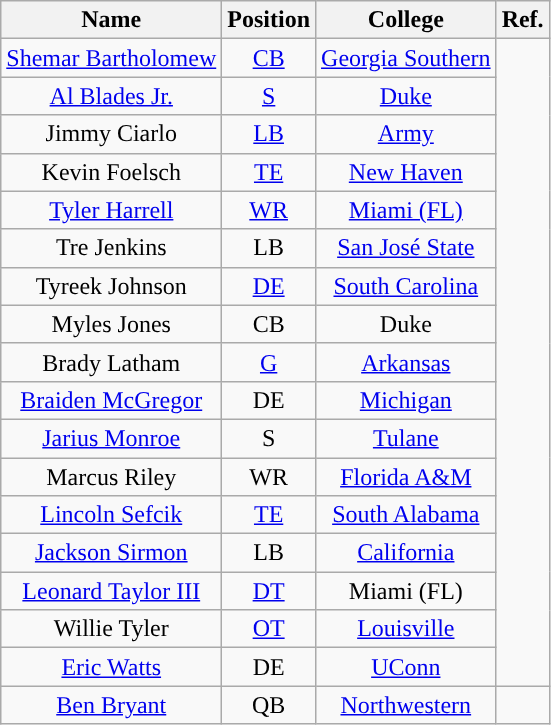<table class="wikitable" style="text-align:center">
<tr>
<th>Name</th>
<th>Position</th>
<th>College</th>
<th>Ref.</th>
</tr>
<tr>
<td><a href='#'>Shemar Bartholomew</a></td>
<td><a href='#'>CB</a></td>
<td><a href='#'>Georgia Southern</a></td>
<td rowspan="17"></td>
</tr>
<tr>
<td><a href='#'>Al Blades Jr.</a></td>
<td><a href='#'>S</a></td>
<td><a href='#'>Duke</a></td>
</tr>
<tr>
<td>Jimmy Ciarlo</td>
<td><a href='#'>LB</a></td>
<td><a href='#'>Army</a></td>
</tr>
<tr>
<td>Kevin Foelsch</td>
<td><a href='#'>TE</a></td>
<td><a href='#'>New Haven</a></td>
</tr>
<tr>
<td><a href='#'>Tyler Harrell</a></td>
<td><a href='#'>WR</a></td>
<td><a href='#'>Miami (FL)</a></td>
</tr>
<tr>
<td>Tre Jenkins</td>
<td>LB</td>
<td><a href='#'>San José State</a></td>
</tr>
<tr>
<td>Tyreek Johnson</td>
<td><a href='#'>DE</a></td>
<td><a href='#'>South Carolina</a></td>
</tr>
<tr>
<td>Myles Jones</td>
<td>CB</td>
<td>Duke</td>
</tr>
<tr>
<td>Brady Latham</td>
<td><a href='#'>G</a></td>
<td><a href='#'>Arkansas</a></td>
</tr>
<tr>
<td><a href='#'>Braiden McGregor</a></td>
<td>DE</td>
<td><a href='#'>Michigan</a></td>
</tr>
<tr>
<td><a href='#'>Jarius Monroe</a></td>
<td>S</td>
<td><a href='#'>Tulane</a></td>
</tr>
<tr>
<td>Marcus Riley</td>
<td>WR</td>
<td><a href='#'>Florida A&M</a></td>
</tr>
<tr>
<td><a href='#'>Lincoln Sefcik</a></td>
<td><a href='#'>TE</a></td>
<td><a href='#'>South Alabama</a></td>
</tr>
<tr>
<td><a href='#'>Jackson Sirmon</a></td>
<td>LB</td>
<td><a href='#'>California</a></td>
</tr>
<tr>
<td><a href='#'>Leonard Taylor III</a></td>
<td><a href='#'>DT</a></td>
<td>Miami (FL)</td>
</tr>
<tr>
<td>Willie Tyler</td>
<td><a href='#'>OT</a></td>
<td><a href='#'>Louisville</a></td>
</tr>
<tr>
<td><a href='#'>Eric Watts</a></td>
<td>DE</td>
<td><a href='#'>UConn</a></td>
</tr>
<tr>
<td><a href='#'>Ben Bryant</a></td>
<td>QB</td>
<td><a href='#'>Northwestern</a></td>
<td></td>
</tr>
</table>
